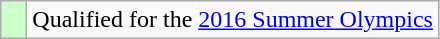<table class="wikitable">
<tr>
<td width=10px bgcolor="#ccffcc"></td>
<td>Qualified for the <a href='#'>2016 Summer Olympics</a></td>
</tr>
</table>
